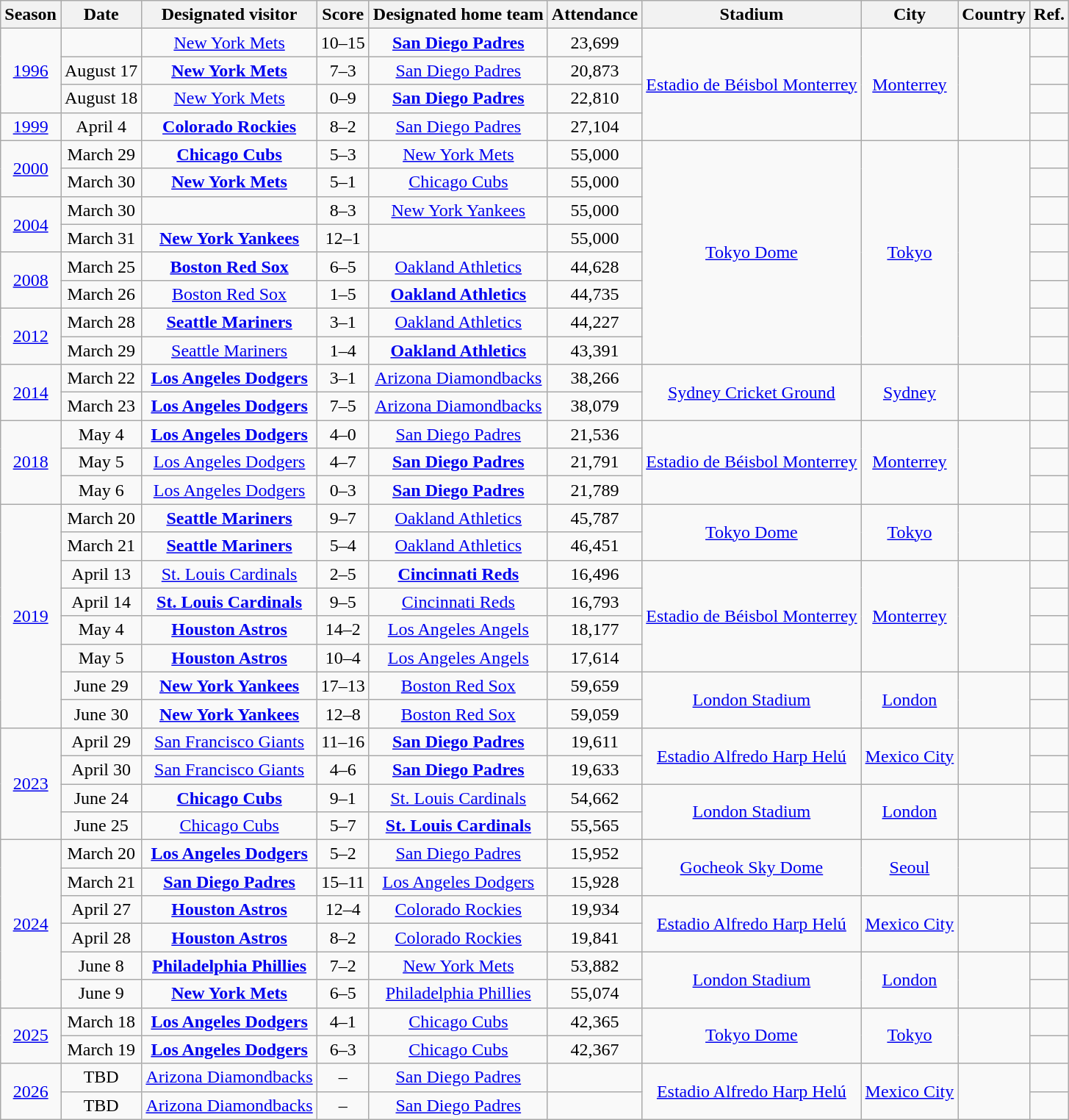<table class="wikitable sortable" style="text-align:center">
<tr>
<th>Season</th>
<th>Date</th>
<th>Designated visitor</th>
<th>Score</th>
<th>Designated home team</th>
<th>Attendance</th>
<th>Stadium</th>
<th>City</th>
<th>Country</th>
<th class=unsortable>Ref.</th>
</tr>
<tr>
<td rowspan=3><a href='#'>1996</a></td>
<td></td>
<td><a href='#'>New York Mets</a></td>
<td>10–15</td>
<td><strong><a href='#'>San Diego Padres</a></strong></td>
<td>23,699</td>
<td rowspan="4"><a href='#'>Estadio de Béisbol Monterrey</a></td>
<td rowspan="4"><a href='#'>Monterrey</a></td>
<td rowspan="4"></td>
<td></td>
</tr>
<tr>
<td>August 17</td>
<td><strong><a href='#'>New York Mets</a></strong></td>
<td>7–3</td>
<td><a href='#'>San Diego Padres</a></td>
<td>20,873</td>
<td></td>
</tr>
<tr>
<td>August 18</td>
<td><a href='#'>New York Mets</a></td>
<td>0–9</td>
<td><strong><a href='#'>San Diego Padres</a></strong></td>
<td>22,810</td>
<td></td>
</tr>
<tr>
<td><a href='#'>1999</a></td>
<td>April 4</td>
<td><strong><a href='#'>Colorado Rockies</a></strong></td>
<td>8–2</td>
<td><a href='#'>San Diego Padres</a></td>
<td>27,104</td>
<td></td>
</tr>
<tr>
<td rowspan=2><a href='#'>2000</a></td>
<td>March 29</td>
<td><strong><a href='#'>Chicago Cubs</a></strong></td>
<td>5–3</td>
<td><a href='#'>New York Mets</a></td>
<td>55,000</td>
<td rowspan="8"><a href='#'>Tokyo Dome</a></td>
<td rowspan="8"><a href='#'>Tokyo</a></td>
<td rowspan="8"></td>
<td></td>
</tr>
<tr>
<td>March 30</td>
<td><strong><a href='#'>New York Mets</a></strong></td>
<td>5–1</td>
<td><a href='#'>Chicago Cubs</a></td>
<td>55,000</td>
<td></td>
</tr>
<tr>
<td rowspan=2><a href='#'>2004</a></td>
<td>March 30</td>
<td><strong><a href='#'></a></strong></td>
<td>8–3</td>
<td><a href='#'>New York Yankees</a></td>
<td>55,000</td>
<td></td>
</tr>
<tr>
<td>March 31</td>
<td><strong><a href='#'>New York Yankees</a></strong></td>
<td>12–1</td>
<td><a href='#'></a></td>
<td>55,000</td>
<td></td>
</tr>
<tr>
<td rowspan=2><a href='#'>2008</a></td>
<td>March 25</td>
<td><strong><a href='#'>Boston Red Sox</a></strong></td>
<td>6–5</td>
<td><a href='#'>Oakland Athletics</a></td>
<td>44,628</td>
<td></td>
</tr>
<tr>
<td>March 26</td>
<td><a href='#'>Boston Red Sox</a></td>
<td>1–5</td>
<td><strong><a href='#'>Oakland Athletics</a></strong></td>
<td>44,735</td>
<td></td>
</tr>
<tr>
<td rowspan=2><a href='#'>2012</a></td>
<td>March 28</td>
<td><strong><a href='#'>Seattle Mariners</a></strong></td>
<td>3–1</td>
<td><a href='#'>Oakland Athletics</a></td>
<td>44,227</td>
<td></td>
</tr>
<tr>
<td>March 29</td>
<td><a href='#'>Seattle Mariners</a></td>
<td>1–4</td>
<td><strong><a href='#'>Oakland Athletics</a></strong></td>
<td>43,391</td>
<td></td>
</tr>
<tr>
<td rowspan=2><a href='#'>2014</a></td>
<td>March 22</td>
<td><strong><a href='#'>Los Angeles Dodgers</a></strong></td>
<td>3–1</td>
<td><a href='#'>Arizona Diamondbacks</a></td>
<td>38,266</td>
<td rowspan="2"><a href='#'>Sydney Cricket Ground</a></td>
<td rowspan="2"><a href='#'>Sydney</a></td>
<td rowspan="2"></td>
<td></td>
</tr>
<tr>
<td>March 23</td>
<td><strong><a href='#'>Los Angeles Dodgers</a></strong></td>
<td>7–5</td>
<td><a href='#'>Arizona Diamondbacks</a></td>
<td>38,079</td>
<td></td>
</tr>
<tr>
<td rowspan=3><a href='#'>2018</a></td>
<td>May 4</td>
<td><strong><a href='#'>Los Angeles Dodgers</a></strong></td>
<td>4–0</td>
<td><a href='#'>San Diego Padres</a></td>
<td>21,536</td>
<td rowspan="3"><a href='#'>Estadio de Béisbol Monterrey</a></td>
<td rowspan="3"><a href='#'>Monterrey</a></td>
<td rowspan="3"></td>
<td></td>
</tr>
<tr>
<td>May 5</td>
<td><a href='#'>Los Angeles Dodgers</a></td>
<td>4–7</td>
<td><strong><a href='#'>San Diego Padres</a></strong></td>
<td>21,791</td>
<td></td>
</tr>
<tr>
<td>May 6</td>
<td><a href='#'>Los Angeles Dodgers</a></td>
<td>0–3</td>
<td><strong><a href='#'>San Diego Padres</a></strong></td>
<td>21,789</td>
<td></td>
</tr>
<tr>
<td rowspan=8><a href='#'>2019</a></td>
<td>March 20</td>
<td><strong><a href='#'>Seattle Mariners</a></strong></td>
<td>9–7</td>
<td><a href='#'>Oakland Athletics</a></td>
<td>45,787</td>
<td rowspan="2"><a href='#'>Tokyo Dome</a></td>
<td rowspan="2"><a href='#'>Tokyo</a></td>
<td rowspan="2"></td>
<td></td>
</tr>
<tr>
<td>March 21</td>
<td><strong><a href='#'>Seattle Mariners</a></strong></td>
<td>5–4 </td>
<td><a href='#'>Oakland Athletics</a></td>
<td>46,451</td>
<td></td>
</tr>
<tr>
<td>April 13</td>
<td><a href='#'>St. Louis Cardinals</a></td>
<td>2–5</td>
<td><strong><a href='#'>Cincinnati Reds</a></strong></td>
<td>16,496</td>
<td rowspan="4"><a href='#'>Estadio de Béisbol Monterrey</a></td>
<td rowspan="4"><a href='#'>Monterrey</a></td>
<td rowspan="4"></td>
<td></td>
</tr>
<tr>
<td>April 14</td>
<td><strong><a href='#'>St. Louis Cardinals</a></strong></td>
<td>9–5</td>
<td><a href='#'>Cincinnati Reds</a></td>
<td>16,793</td>
<td></td>
</tr>
<tr>
<td>May 4</td>
<td><strong><a href='#'>Houston Astros</a></strong></td>
<td>14–2</td>
<td><a href='#'>Los Angeles Angels</a></td>
<td>18,177</td>
<td></td>
</tr>
<tr>
<td>May 5</td>
<td><strong><a href='#'>Houston Astros</a></strong></td>
<td>10–4</td>
<td><a href='#'>Los Angeles Angels</a></td>
<td>17,614</td>
<td></td>
</tr>
<tr>
<td>June 29</td>
<td><strong><a href='#'>New York Yankees</a></strong></td>
<td>17–13</td>
<td><a href='#'>Boston Red Sox</a></td>
<td>59,659</td>
<td rowspan="2"><a href='#'>London Stadium</a></td>
<td rowspan="2"><a href='#'>London</a></td>
<td rowspan="2"></td>
<td></td>
</tr>
<tr>
<td>June 30</td>
<td><strong><a href='#'>New York Yankees</a></strong></td>
<td>12–8</td>
<td><a href='#'>Boston Red Sox</a></td>
<td>59,059</td>
<td></td>
</tr>
<tr>
<td rowspan=4><a href='#'>2023</a></td>
<td>April 29</td>
<td><a href='#'>San Francisco Giants</a></td>
<td>11–16</td>
<td><a href='#'><strong>San Diego</strong> <strong>Padres</strong></a></td>
<td>19,611</td>
<td rowspan="2"><a href='#'>Estadio Alfredo Harp Helú</a></td>
<td rowspan="2"><a href='#'>Mexico City</a></td>
<td rowspan="2"></td>
<td></td>
</tr>
<tr>
<td>April 30</td>
<td><a href='#'>San Francisco Giants</a></td>
<td>4–6</td>
<td><a href='#'><strong>San Diego Padres</strong></a></td>
<td>19,633</td>
<td></td>
</tr>
<tr>
<td>June 24</td>
<td><strong><a href='#'>Chicago Cubs</a></strong></td>
<td>9–1</td>
<td><a href='#'>St. Louis Cardinals</a></td>
<td>54,662</td>
<td rowspan="2"><a href='#'>London Stadium</a></td>
<td rowspan="2"><a href='#'>London</a></td>
<td rowspan="2"></td>
<td></td>
</tr>
<tr>
<td>June 25</td>
<td><a href='#'>Chicago Cubs</a></td>
<td>5–7</td>
<td><strong><a href='#'>St. Louis Cardinals</a></strong></td>
<td>55,565</td>
<td></td>
</tr>
<tr>
<td rowspan=6><a href='#'>2024</a></td>
<td>March 20</td>
<td><strong><a href='#'>Los Angeles Dodgers</a></strong></td>
<td>5–2</td>
<td><a href='#'>San Diego Padres</a></td>
<td>15,952</td>
<td rowspan="2"><a href='#'>Gocheok Sky Dome</a></td>
<td rowspan="2"><a href='#'>Seoul</a></td>
<td rowspan="2"></td>
<td></td>
</tr>
<tr>
<td>March 21</td>
<td><strong><a href='#'>San Diego Padres</a></strong></td>
<td>15–11</td>
<td><a href='#'>Los Angeles Dodgers</a></td>
<td>15,928</td>
<td></td>
</tr>
<tr>
<td>April 27</td>
<td><strong><a href='#'>Houston Astros</a></strong></td>
<td>12–4</td>
<td><a href='#'>Colorado Rockies</a></td>
<td>19,934</td>
<td rowspan="2"><a href='#'>Estadio Alfredo Harp Helú</a></td>
<td rowspan="2"><a href='#'>Mexico City</a></td>
<td rowspan="2"></td>
<td></td>
</tr>
<tr>
<td>April 28</td>
<td><strong><a href='#'>Houston Astros</a></strong></td>
<td>8–2</td>
<td><a href='#'>Colorado Rockies</a></td>
<td>19,841</td>
<td></td>
</tr>
<tr>
<td>June 8</td>
<td><strong><a href='#'>Philadelphia Phillies</a></strong></td>
<td>7–2</td>
<td><a href='#'>New York Mets</a></td>
<td>53,882</td>
<td rowspan="2"><a href='#'>London Stadium</a></td>
<td rowspan="2"><a href='#'>London</a></td>
<td rowspan="2"></td>
<td></td>
</tr>
<tr>
<td>June 9</td>
<td><strong><a href='#'>New York Mets</a></strong></td>
<td>6–5</td>
<td><a href='#'>Philadelphia Phillies</a></td>
<td>55,074</td>
<td></td>
</tr>
<tr>
<td rowspan=2><a href='#'>2025</a></td>
<td>March 18</td>
<td><strong><a href='#'>Los Angeles Dodgers</a></strong></td>
<td>4–1</td>
<td><a href='#'>Chicago Cubs</a></td>
<td>42,365</td>
<td rowspan="2"><a href='#'>Tokyo Dome</a></td>
<td rowspan="2"><a href='#'>Tokyo</a></td>
<td rowspan="2"></td>
<td></td>
</tr>
<tr>
<td>March 19</td>
<td><strong><a href='#'>Los Angeles Dodgers</a></strong></td>
<td>6–3</td>
<td><a href='#'>Chicago Cubs</a></td>
<td>42,367</td>
<td></td>
</tr>
<tr>
<td rowspan=2><a href='#'>2026</a></td>
<td>TBD</td>
<td><a href='#'>Arizona Diamondbacks</a></td>
<td>–</td>
<td><a href='#'>San Diego Padres</a></td>
<td></td>
<td rowspan="2"><a href='#'>Estadio Alfredo Harp Helú</a></td>
<td rowspan="2"><a href='#'>Mexico City</a></td>
<td rowspan="2"></td>
<td></td>
</tr>
<tr>
<td>TBD</td>
<td><a href='#'>Arizona Diamondbacks</a></td>
<td>–</td>
<td><a href='#'>San Diego Padres</a></td>
<td></td>
<td></td>
</tr>
</table>
